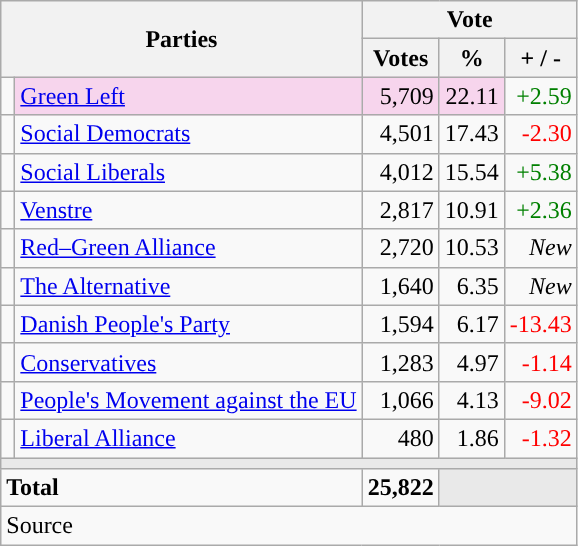<table class="wikitable" style="text-align:right;">
<tr>
<th style="text-align:centre;" rowspan="2" colspan="2" width="225">Parties</th>
<th colspan="3">Vote</th>
</tr>
<tr>
<th width="15">Votes</th>
<th width="15">%</th>
<th width="15">+ / -</th>
</tr>
<tr>
<td width="2" style="color:inherit;background:"></td>
<td bgcolor=#f7d5ed   align="left"><a href='#'>Green Left</a></td>
<td bgcolor=#f7d5ed>5,709</td>
<td bgcolor=#f7d5ed>22.11</td>
<td style=color:green;>+2.59</td>
</tr>
<tr>
<td width="2" style="color:inherit;background:"></td>
<td align="left"><a href='#'>Social Democrats</a></td>
<td>4,501</td>
<td>17.43</td>
<td style=color:red;>-2.30</td>
</tr>
<tr>
<td width="2" style="color:inherit;background:"></td>
<td align="left"><a href='#'>Social Liberals</a></td>
<td>4,012</td>
<td>15.54</td>
<td style=color:green;>+5.38</td>
</tr>
<tr>
<td width="2" style="color:inherit;background:"></td>
<td align="left"><a href='#'>Venstre</a></td>
<td>2,817</td>
<td>10.91</td>
<td style=color:green;>+2.36</td>
</tr>
<tr>
<td width="2" style="color:inherit;background:"></td>
<td align="left"><a href='#'>Red–Green Alliance</a></td>
<td>2,720</td>
<td>10.53</td>
<td><em>New</em></td>
</tr>
<tr>
<td width="2" style="color:inherit;background:"></td>
<td align="left"><a href='#'>The Alternative</a></td>
<td>1,640</td>
<td>6.35</td>
<td><em>New</em></td>
</tr>
<tr>
<td width="2" style="color:inherit;background:"></td>
<td align="left"><a href='#'>Danish People's Party</a></td>
<td>1,594</td>
<td>6.17</td>
<td style=color:red;>-13.43</td>
</tr>
<tr>
<td width="2" style="color:inherit;background:"></td>
<td align="left"><a href='#'>Conservatives</a></td>
<td>1,283</td>
<td>4.97</td>
<td style=color:red;>-1.14</td>
</tr>
<tr>
<td width="2" style="color:inherit;background:"></td>
<td align="left"><a href='#'>People's Movement against the EU</a></td>
<td>1,066</td>
<td>4.13</td>
<td style=color:red;>-9.02</td>
</tr>
<tr>
<td width="2" style="color:inherit;background:"></td>
<td align="left"><a href='#'>Liberal Alliance</a></td>
<td>480</td>
<td>1.86</td>
<td style=color:red;>-1.32</td>
</tr>
<tr>
<td colspan="7" bgcolor="#E9E9E9"></td>
</tr>
<tr>
<td align="left" colspan="2"><strong>Total</strong></td>
<td><strong>25,822</strong></td>
<td bgcolor="#E9E9E9" colspan="2"></td>
</tr>
<tr>
<td align="left" colspan="6">Source</td>
</tr>
</table>
